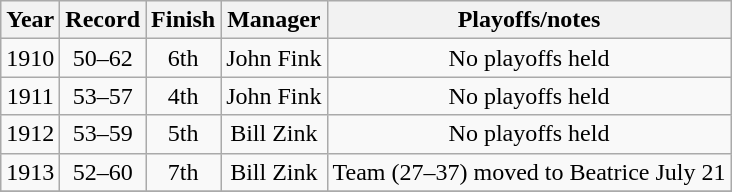<table class="wikitable">
<tr style="background: #F2F2F2;">
<th>Year</th>
<th>Record</th>
<th>Finish</th>
<th>Manager</th>
<th>Playoffs/notes</th>
</tr>
<tr align=center>
<td>1910</td>
<td>50–62</td>
<td>6th</td>
<td>John Fink</td>
<td>No playoffs held</td>
</tr>
<tr align=center>
<td>1911</td>
<td>53–57</td>
<td>4th</td>
<td>John Fink</td>
<td>No playoffs held</td>
</tr>
<tr align=center>
<td>1912</td>
<td>53–59</td>
<td>5th</td>
<td>Bill Zink</td>
<td>No playoffs held</td>
</tr>
<tr align=center>
<td>1913</td>
<td>52–60</td>
<td>7th</td>
<td>Bill Zink</td>
<td>Team (27–37) moved to Beatrice July 21</td>
</tr>
<tr align=center>
</tr>
</table>
